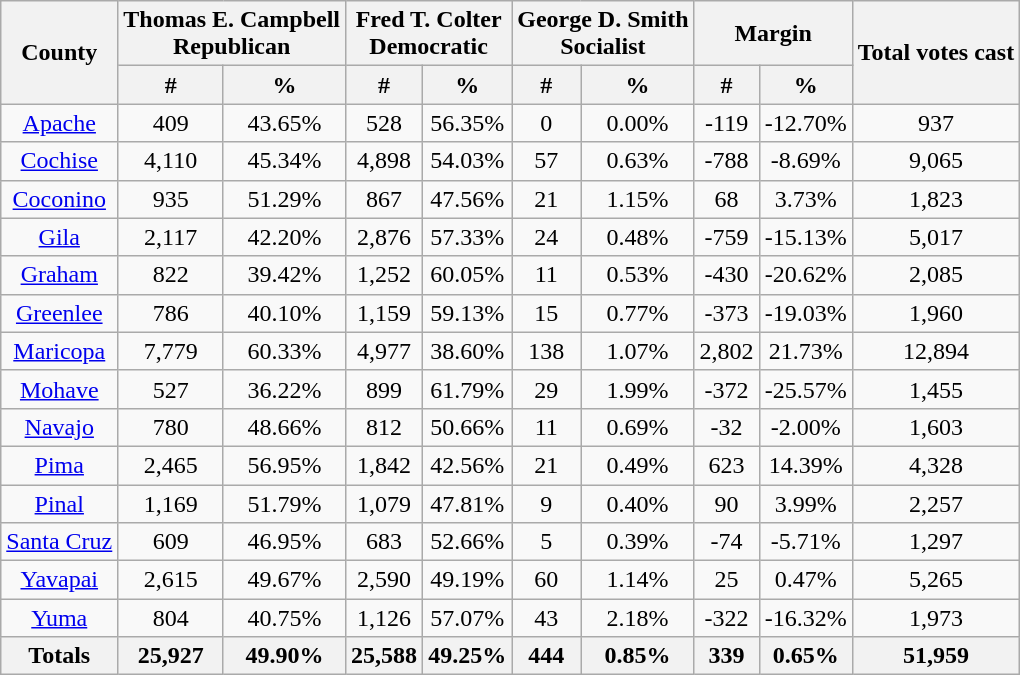<table class="wikitable sortable" style="text-align:center">
<tr>
<th rowspan="2">County</th>
<th style="text-align:center;" colspan="2">Thomas E. Campbell<br>Republican</th>
<th style="text-align:center;" colspan="2">Fred T. Colter<br>Democratic</th>
<th style="text-align:center;" colspan="2">George D. Smith<br>Socialist</th>
<th style="text-align:center;" colspan="2">Margin</th>
<th style="text-align:center;" rowspan="2">Total votes cast</th>
</tr>
<tr>
<th style="text-align:center;" data-sort-type="number">#</th>
<th style="text-align:center;" data-sort-type="number">%</th>
<th style="text-align:center;" data-sort-type="number">#</th>
<th style="text-align:center;" data-sort-type="number">%</th>
<th style="text-align:center;" data-sort-type="number">#</th>
<th style="text-align:center;" data-sort-type="number">%</th>
<th style="text-align:center;" data-sort-type="number">#</th>
<th style="text-align:center;" data-sort-type="number">%</th>
</tr>
<tr style="text-align:center;">
<td><a href='#'>Apache</a></td>
<td>409</td>
<td>43.65%</td>
<td>528</td>
<td>56.35%</td>
<td>0</td>
<td>0.00%</td>
<td>-119</td>
<td>-12.70%</td>
<td>937</td>
</tr>
<tr style="text-align:center;">
<td><a href='#'>Cochise</a></td>
<td>4,110</td>
<td>45.34%</td>
<td>4,898</td>
<td>54.03%</td>
<td>57</td>
<td>0.63%</td>
<td>-788</td>
<td>-8.69%</td>
<td>9,065</td>
</tr>
<tr style="text-align:center;">
<td><a href='#'>Coconino</a></td>
<td>935</td>
<td>51.29%</td>
<td>867</td>
<td>47.56%</td>
<td>21</td>
<td>1.15%</td>
<td>68</td>
<td>3.73%</td>
<td>1,823</td>
</tr>
<tr style="text-align:center;">
<td><a href='#'>Gila</a></td>
<td>2,117</td>
<td>42.20%</td>
<td>2,876</td>
<td>57.33%</td>
<td>24</td>
<td>0.48%</td>
<td>-759</td>
<td>-15.13%</td>
<td>5,017</td>
</tr>
<tr style="text-align:center;">
<td><a href='#'>Graham</a></td>
<td>822</td>
<td>39.42%</td>
<td>1,252</td>
<td>60.05%</td>
<td>11</td>
<td>0.53%</td>
<td>-430</td>
<td>-20.62%</td>
<td>2,085</td>
</tr>
<tr style="text-align:center;">
<td><a href='#'>Greenlee</a></td>
<td>786</td>
<td>40.10%</td>
<td>1,159</td>
<td>59.13%</td>
<td>15</td>
<td>0.77%</td>
<td>-373</td>
<td>-19.03%</td>
<td>1,960</td>
</tr>
<tr style="text-align:center;">
<td><a href='#'>Maricopa</a></td>
<td>7,779</td>
<td>60.33%</td>
<td>4,977</td>
<td>38.60%</td>
<td>138</td>
<td>1.07%</td>
<td>2,802</td>
<td>21.73%</td>
<td>12,894</td>
</tr>
<tr style="text-align:center;">
<td><a href='#'>Mohave</a></td>
<td>527</td>
<td>36.22%</td>
<td>899</td>
<td>61.79%</td>
<td>29</td>
<td>1.99%</td>
<td>-372</td>
<td>-25.57%</td>
<td>1,455</td>
</tr>
<tr style="text-align:center;">
<td><a href='#'>Navajo</a></td>
<td>780</td>
<td>48.66%</td>
<td>812</td>
<td>50.66%</td>
<td>11</td>
<td>0.69%</td>
<td>-32</td>
<td>-2.00%</td>
<td>1,603</td>
</tr>
<tr style="text-align:center;">
<td><a href='#'>Pima</a></td>
<td>2,465</td>
<td>56.95%</td>
<td>1,842</td>
<td>42.56%</td>
<td>21</td>
<td>0.49%</td>
<td>623</td>
<td>14.39%</td>
<td>4,328</td>
</tr>
<tr style="text-align:center;">
<td><a href='#'>Pinal</a></td>
<td>1,169</td>
<td>51.79%</td>
<td>1,079</td>
<td>47.81%</td>
<td>9</td>
<td>0.40%</td>
<td>90</td>
<td>3.99%</td>
<td>2,257</td>
</tr>
<tr style="text-align:center;">
<td><a href='#'>Santa Cruz</a></td>
<td>609</td>
<td>46.95%</td>
<td>683</td>
<td>52.66%</td>
<td>5</td>
<td>0.39%</td>
<td>-74</td>
<td>-5.71%</td>
<td>1,297</td>
</tr>
<tr style="text-align:center;">
<td><a href='#'>Yavapai</a></td>
<td>2,615</td>
<td>49.67%</td>
<td>2,590</td>
<td>49.19%</td>
<td>60</td>
<td>1.14%</td>
<td>25</td>
<td>0.47%</td>
<td>5,265</td>
</tr>
<tr style="text-align:center;">
<td><a href='#'>Yuma</a></td>
<td>804</td>
<td>40.75%</td>
<td>1,126</td>
<td>57.07%</td>
<td>43</td>
<td>2.18%</td>
<td>-322</td>
<td>-16.32%</td>
<td>1,973</td>
</tr>
<tr style="text-align:center;">
<th>Totals</th>
<th>25,927</th>
<th>49.90%</th>
<th>25,588</th>
<th>49.25%</th>
<th>444</th>
<th>0.85%</th>
<th>339</th>
<th>0.65%</th>
<th>51,959</th>
</tr>
</table>
